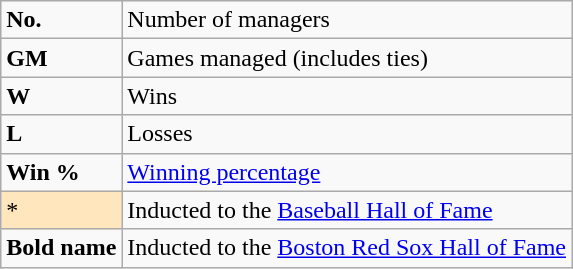<table class="wikitable">
<tr>
<td><strong>No.</strong></td>
<td>Number of managers</td>
</tr>
<tr>
<td><strong>GM</strong></td>
<td>Games managed (includes ties)</td>
</tr>
<tr>
<td><strong>W</strong></td>
<td>Wins</td>
</tr>
<tr>
<td><strong>L</strong></td>
<td>Losses</td>
</tr>
<tr>
<td><strong>Win %</strong></td>
<td><a href='#'>Winning percentage</a></td>
</tr>
<tr>
<td style="background-color:#FFE6BD">*</td>
<td>Inducted to the <a href='#'>Baseball Hall of Fame</a></td>
</tr>
<tr>
<td><strong>Bold name</strong></td>
<td>Inducted to the <a href='#'>Boston Red Sox Hall of Fame</a></td>
</tr>
</table>
